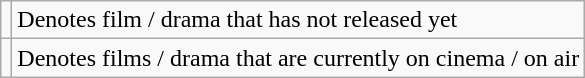<table class="wikitable">
<tr>
<td></td>
<td>Denotes film / drama that has not released yet</td>
</tr>
<tr>
<td></td>
<td>Denotes films / drama that are currently on cinema / on air</td>
</tr>
</table>
